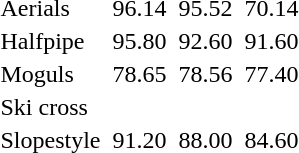<table>
<tr>
<td>Aerials<br></td>
<td></td>
<td>96.14</td>
<td></td>
<td>95.52</td>
<td></td>
<td>70.14</td>
</tr>
<tr>
<td>Halfpipe<br></td>
<td></td>
<td>95.80</td>
<td></td>
<td>92.60</td>
<td></td>
<td>91.60</td>
</tr>
<tr>
<td>Moguls<br></td>
<td></td>
<td>78.65</td>
<td></td>
<td>78.56</td>
<td></td>
<td>77.40</td>
</tr>
<tr>
<td>Ski cross<br></td>
<td colspan=2></td>
<td colspan=2></td>
<td colspan=2></td>
</tr>
<tr>
<td>Slopestyle<br></td>
<td></td>
<td>91.20</td>
<td></td>
<td>88.00</td>
<td></td>
<td>84.60</td>
</tr>
</table>
